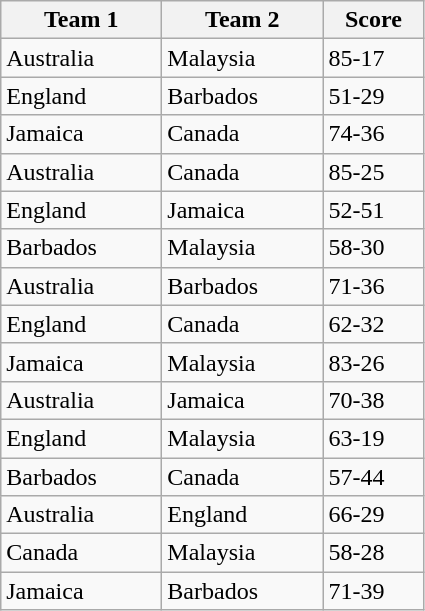<table class="wikitable" style="font-size: 100%">
<tr>
<th width=100>Team 1</th>
<th width=100>Team 2</th>
<th width=60>Score</th>
</tr>
<tr>
<td>Australia</td>
<td>Malaysia</td>
<td>85-17</td>
</tr>
<tr>
<td>England</td>
<td>Barbados</td>
<td>51-29</td>
</tr>
<tr>
<td>Jamaica</td>
<td>Canada</td>
<td>74-36</td>
</tr>
<tr>
<td>Australia</td>
<td>Canada</td>
<td>85-25</td>
</tr>
<tr>
<td>England</td>
<td>Jamaica</td>
<td>52-51</td>
</tr>
<tr>
<td>Barbados</td>
<td>Malaysia</td>
<td>58-30</td>
</tr>
<tr>
<td>Australia</td>
<td>Barbados</td>
<td>71-36</td>
</tr>
<tr>
<td>England</td>
<td>Canada</td>
<td>62-32</td>
</tr>
<tr>
<td>Jamaica</td>
<td>Malaysia</td>
<td>83-26</td>
</tr>
<tr>
<td>Australia</td>
<td>Jamaica</td>
<td>70-38</td>
</tr>
<tr>
<td>England</td>
<td>Malaysia</td>
<td>63-19</td>
</tr>
<tr>
<td>Barbados</td>
<td>Canada</td>
<td>57-44</td>
</tr>
<tr>
<td>Australia</td>
<td>England</td>
<td>66-29</td>
</tr>
<tr>
<td>Canada</td>
<td>Malaysia</td>
<td>58-28</td>
</tr>
<tr>
<td>Jamaica</td>
<td>Barbados</td>
<td>71-39</td>
</tr>
</table>
